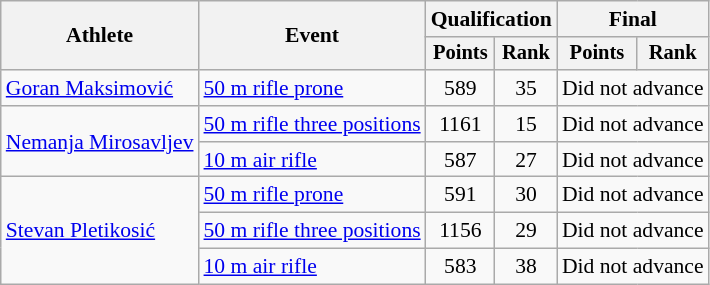<table class="wikitable" style="font-size:90%">
<tr>
<th rowspan=2>Athlete</th>
<th rowspan=2>Event</th>
<th colspan=2>Qualification</th>
<th colspan=2>Final</th>
</tr>
<tr style="font-size:95%">
<th>Points</th>
<th>Rank</th>
<th>Points</th>
<th>Rank</th>
</tr>
<tr align=center>
<td align=left><a href='#'>Goran Maksimović</a></td>
<td align=left><a href='#'>50 m rifle prone</a></td>
<td>589</td>
<td>35</td>
<td colspan=2>Did not advance</td>
</tr>
<tr align=center>
<td align=left rowspan=2><a href='#'>Nemanja Mirosavljev</a></td>
<td align=left><a href='#'>50 m rifle three positions</a></td>
<td>1161</td>
<td>15</td>
<td colspan=2>Did not advance</td>
</tr>
<tr align=center>
<td align=left><a href='#'>10 m air rifle</a></td>
<td>587</td>
<td>27</td>
<td colspan=2>Did not advance</td>
</tr>
<tr align=center>
<td align=left rowspan=3><a href='#'>Stevan Pletikosić</a></td>
<td align=left><a href='#'>50 m rifle prone</a></td>
<td>591</td>
<td>30</td>
<td colspan=2>Did not advance</td>
</tr>
<tr align=center>
<td align=left><a href='#'>50 m rifle three positions</a></td>
<td>1156</td>
<td>29</td>
<td colspan=2>Did not advance</td>
</tr>
<tr align=center>
<td align=left><a href='#'>10 m air rifle</a></td>
<td>583</td>
<td>38</td>
<td colspan=2>Did not advance</td>
</tr>
</table>
